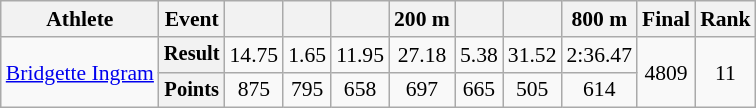<table class="wikitable" style="font-size:90%">
<tr>
<th>Athlete</th>
<th>Event</th>
<th></th>
<th></th>
<th></th>
<th>200 m</th>
<th></th>
<th></th>
<th>800 m</th>
<th>Final</th>
<th>Rank</th>
</tr>
<tr align=center>
<td rowspan=2 align=left><a href='#'>Bridgette Ingram</a></td>
<th style="font-size:95%">Result</th>
<td>14.75</td>
<td>1.65</td>
<td>11.95</td>
<td>27.18</td>
<td>5.38</td>
<td>31.52</td>
<td>2:36.47</td>
<td rowspan=2>4809</td>
<td rowspan=2>11</td>
</tr>
<tr align=center>
<th style="font-size:95%">Points</th>
<td>875</td>
<td>795</td>
<td>658</td>
<td>697</td>
<td>665</td>
<td>505</td>
<td>614</td>
</tr>
</table>
